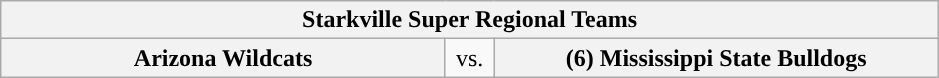<table class="wikitable">
<tr>
<th style="width: 604px;" colspan=3>Starkville Super Regional Teams</th>
</tr>
<tr>
<th style="width: 289px; ">Arizona Wildcats</th>
<td style="width: 25px; text-align:center">vs.</td>
<th style="width: 289px; ">(6) Mississippi State Bulldogs</th>
</tr>
</table>
